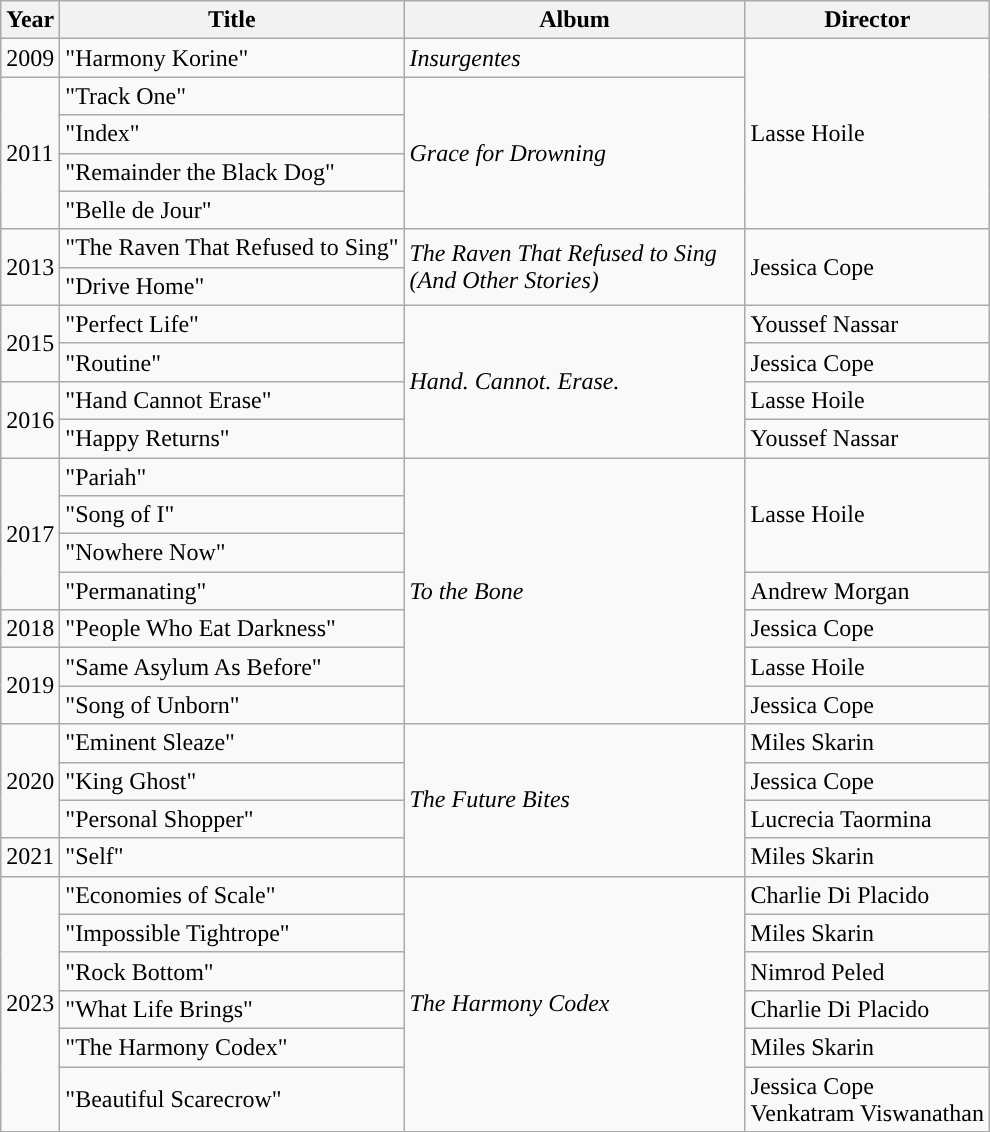<table class="wikitable">
<tr>
<th>Year</th>
<th>Title</th>
<th style="width:220px;">Album</th>
<th>Director</th>
</tr>
<tr>
<td>2009</td>
<td>"Harmony Korine"</td>
<td><em>Insurgentes</em></td>
<td rowspan="5">Lasse Hoile</td>
</tr>
<tr>
<td rowspan="4">2011</td>
<td>"Track One"</td>
<td rowspan="4"><em>Grace for Drowning</em></td>
</tr>
<tr>
<td>"Index"</td>
</tr>
<tr>
<td>"Remainder the Black Dog"</td>
</tr>
<tr>
<td>"Belle de Jour"</td>
</tr>
<tr>
<td rowspan="2">2013</td>
<td>"The Raven That Refused to Sing"</td>
<td rowspan="2"><em>The Raven That Refused to Sing (And Other Stories)</em></td>
<td rowspan="2">Jessica Cope</td>
</tr>
<tr>
<td>"Drive Home"</td>
</tr>
<tr>
<td rowspan="2">2015</td>
<td>"Perfect Life"</td>
<td rowspan="4"><em>Hand. Cannot. Erase.</em></td>
<td>Youssef Nassar</td>
</tr>
<tr>
<td>"Routine"</td>
<td>Jessica Cope</td>
</tr>
<tr>
<td rowspan="2">2016</td>
<td>"Hand Cannot Erase"</td>
<td>Lasse Hoile</td>
</tr>
<tr>
<td>"Happy Returns"</td>
<td>Youssef Nassar</td>
</tr>
<tr>
<td rowspan="4">2017</td>
<td>"Pariah"</td>
<td rowspan="7"><em>To the Bone</em></td>
<td rowspan="3">Lasse Hoile</td>
</tr>
<tr>
<td>"Song of I"</td>
</tr>
<tr>
<td>"Nowhere Now"</td>
</tr>
<tr>
<td>"Permanating"</td>
<td>Andrew Morgan</td>
</tr>
<tr>
<td>2018</td>
<td>"People Who Eat Darkness"</td>
<td>Jessica Cope</td>
</tr>
<tr>
<td rowspan="2">2019</td>
<td>"Same Asylum As Before"</td>
<td>Lasse Hoile</td>
</tr>
<tr>
<td>"Song of Unborn"</td>
<td>Jessica Cope</td>
</tr>
<tr>
<td rowspan="3">2020</td>
<td>"Eminent Sleaze"</td>
<td rowspan="4"><em>The Future Bites</em></td>
<td>Miles Skarin</td>
</tr>
<tr>
<td>"King Ghost"</td>
<td>Jessica Cope</td>
</tr>
<tr>
<td>"Personal Shopper"</td>
<td>Lucrecia Taormina</td>
</tr>
<tr>
<td>2021</td>
<td>"Self"</td>
<td>Miles Skarin</td>
</tr>
<tr>
<td rowspan="6">2023</td>
<td>"Economies of Scale"</td>
<td rowspan="6"><em>The Harmony Codex</em></td>
<td>Charlie Di Placido</td>
</tr>
<tr>
<td>"Impossible Tightrope"</td>
<td>Miles Skarin</td>
</tr>
<tr>
<td>"Rock Bottom"</td>
<td>Nimrod Peled</td>
</tr>
<tr>
<td>"What Life Brings"</td>
<td>Charlie Di Placido</td>
</tr>
<tr>
<td>"The Harmony Codex"</td>
<td>Miles Skarin</td>
</tr>
<tr>
<td>"Beautiful Scarecrow"</td>
<td>Jessica Cope<br>Venkatram Viswanathan</td>
</tr>
</table>
